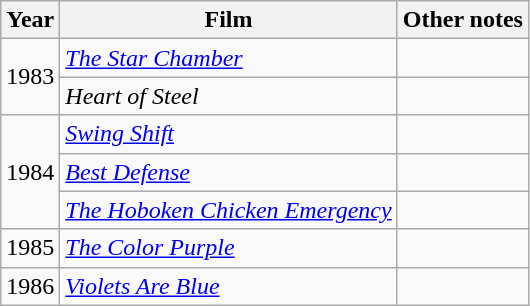<table class="wikitable sortable">
<tr>
<th>Year</th>
<th>Film</th>
<th>Other notes</th>
</tr>
<tr>
<td rowspan="2">1983</td>
<td><em><a href='#'>The Star Chamber</a></em></td>
<td></td>
</tr>
<tr>
<td><em>Heart of Steel</em></td>
<td></td>
</tr>
<tr>
<td rowspan="3">1984</td>
<td><em><a href='#'>Swing Shift</a></em></td>
<td></td>
</tr>
<tr>
<td><em><a href='#'>Best Defense</a></em></td>
<td></td>
</tr>
<tr>
<td><em><a href='#'>The Hoboken Chicken Emergency</a></em></td>
<td></td>
</tr>
<tr>
<td>1985</td>
<td><em><a href='#'>The Color Purple</a></em></td>
<td></td>
</tr>
<tr>
<td>1986</td>
<td><em><a href='#'>Violets Are Blue</a></em></td>
<td></td>
</tr>
</table>
